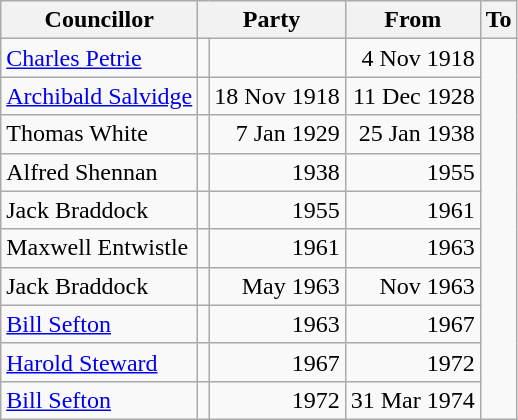<table class=wikitable>
<tr>
<th>Councillor</th>
<th colspan=2>Party</th>
<th>From</th>
<th>To</th>
</tr>
<tr>
<td><a href='#'>Charles Petrie</a></td>
<td></td>
<td align=right></td>
<td align=right>4 Nov 1918</td>
</tr>
<tr>
<td><a href='#'>Archibald Salvidge</a></td>
<td></td>
<td align=right>18 Nov 1918</td>
<td align=right>11 Dec 1928</td>
</tr>
<tr>
<td>Thomas White</td>
<td></td>
<td align=right>7 Jan 1929</td>
<td align=right>25 Jan 1938</td>
</tr>
<tr>
<td>Alfred Shennan</td>
<td></td>
<td align=right>1938</td>
<td align=right>1955</td>
</tr>
<tr>
<td>Jack Braddock</td>
<td></td>
<td align=right>1955</td>
<td align=right>1961</td>
</tr>
<tr>
<td>Maxwell Entwistle</td>
<td></td>
<td align=right>1961</td>
<td align=right>1963</td>
</tr>
<tr>
<td>Jack Braddock</td>
<td></td>
<td align=right>May 1963</td>
<td align=right>Nov 1963</td>
</tr>
<tr>
<td><a href='#'>Bill Sefton</a></td>
<td></td>
<td align=right>1963</td>
<td align=right>1967</td>
</tr>
<tr>
<td><a href='#'>Harold Steward</a></td>
<td></td>
<td align=right>1967</td>
<td align=right>1972</td>
</tr>
<tr>
<td><a href='#'>Bill Sefton</a></td>
<td></td>
<td align=right>1972</td>
<td align=right>31 Mar 1974</td>
</tr>
</table>
